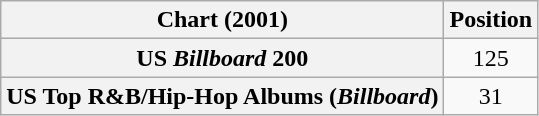<table class="wikitable sortable plainrowheaders">
<tr>
<th scope="col">Chart (2001)</th>
<th scope="col">Position</th>
</tr>
<tr>
<th scope="row">US <em>Billboard</em> 200</th>
<td style="text-align:center;">125</td>
</tr>
<tr>
<th scope="row">US Top R&B/Hip-Hop Albums (<em>Billboard</em>)</th>
<td style="text-align:center;">31</td>
</tr>
</table>
